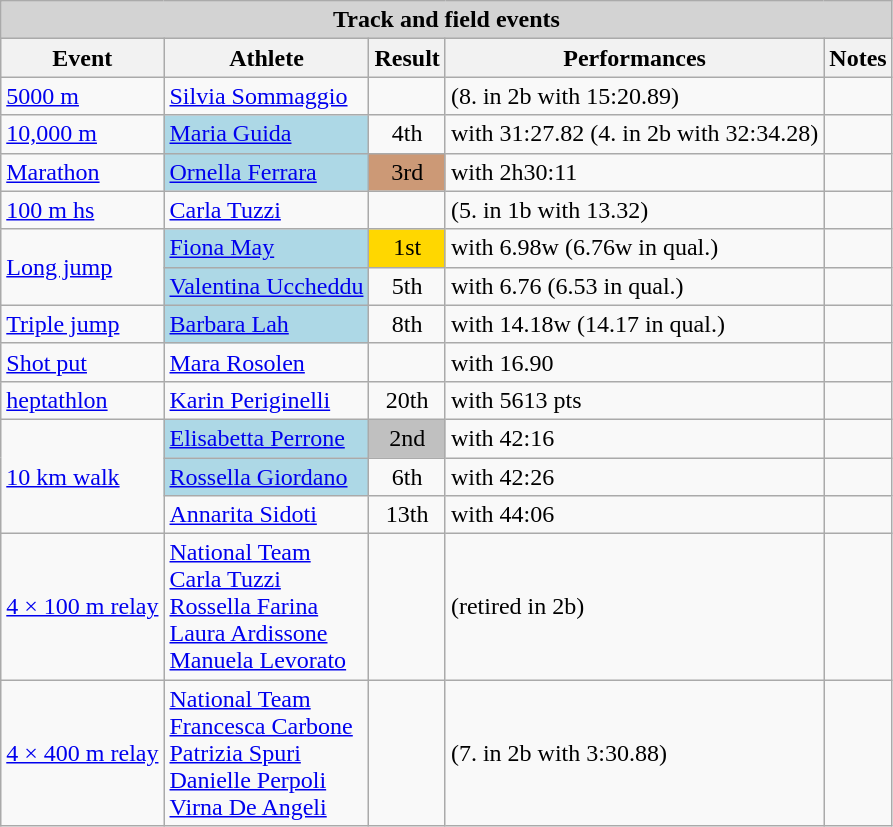<table class="wikitable" width= style="font-size:90%; text-align:left;">
<tr>
<td colspan=5 style="background:lightgrey;" align=center><strong>Track and field events</strong></td>
</tr>
<tr>
<th>Event</th>
<th>Athlete</th>
<th>Result</th>
<th>Performances</th>
<th>Notes</th>
</tr>
<tr>
<td><a href='#'>5000 m</a></td>
<td><a href='#'>Silvia Sommaggio</a></td>
<td align=center></td>
<td>(8. in 2b with 15:20.89)</td>
<td></td>
</tr>
<tr>
<td><a href='#'>10,000 m</a></td>
<td bgcolor=lightblue><a href='#'>Maria Guida</a></td>
<td align=center>4th</td>
<td>with 31:27.82 (4. in 2b with 32:34.28)</td>
<td></td>
</tr>
<tr>
<td><a href='#'>Marathon</a></td>
<td bgcolor=lightblue><a href='#'>Ornella Ferrara</a></td>
<td align=center bgcolor=cc9976>3rd</td>
<td>with 2h30:11</td>
<td></td>
</tr>
<tr>
<td><a href='#'>100 m hs</a></td>
<td><a href='#'>Carla Tuzzi</a></td>
<td align=center></td>
<td>(5. in 1b with 13.32)</td>
<td></td>
</tr>
<tr>
<td rowspan=2><a href='#'>Long jump</a></td>
<td bgcolor=lightblue><a href='#'>Fiona May</a></td>
<td align=center bgcolor=gold>1st</td>
<td>with 6.98w (6.76w in qual.)</td>
<td></td>
</tr>
<tr>
<td bgcolor=lightblue><a href='#'>Valentina Uccheddu</a></td>
<td align=center>5th</td>
<td>with 6.76 (6.53 in qual.)</td>
<td></td>
</tr>
<tr>
<td><a href='#'>Triple jump</a></td>
<td bgcolor=lightblue><a href='#'>Barbara Lah</a></td>
<td align=center>8th</td>
<td>with 14.18w (14.17 in qual.)</td>
<td></td>
</tr>
<tr>
<td><a href='#'>Shot put</a></td>
<td><a href='#'>Mara Rosolen</a></td>
<td align=center></td>
<td>with 16.90</td>
<td></td>
</tr>
<tr>
<td><a href='#'>heptathlon</a></td>
<td><a href='#'>Karin Periginelli</a></td>
<td align=center>20th</td>
<td>with 5613 pts</td>
<td></td>
</tr>
<tr>
<td rowspan=3><a href='#'>10 km walk</a></td>
<td bgcolor=lightblue><a href='#'>Elisabetta Perrone</a></td>
<td align=center bgcolor=silver>2nd</td>
<td>with 42:16</td>
<td></td>
</tr>
<tr>
<td bgcolor=lightblue><a href='#'>Rossella Giordano</a></td>
<td align=center>6th</td>
<td>with 42:26</td>
<td></td>
</tr>
<tr>
<td><a href='#'>Annarita Sidoti</a></td>
<td align=center>13th</td>
<td>with 44:06</td>
<td></td>
</tr>
<tr>
<td><a href='#'>4 × 100 m relay</a></td>
<td> <a href='#'>National Team</a><br><a href='#'>Carla Tuzzi</a><br><a href='#'>Rossella Farina</a><br><a href='#'>Laura Ardissone</a><br><a href='#'>Manuela Levorato</a></td>
<td align=center></td>
<td>(retired in 2b)</td>
<td></td>
</tr>
<tr>
<td><a href='#'>4 × 400 m relay</a></td>
<td> <a href='#'>National Team</a><br><a href='#'>Francesca Carbone</a><br><a href='#'>Patrizia Spuri</a><br><a href='#'>Danielle Perpoli</a><br><a href='#'>Virna De Angeli</a></td>
<td align=center></td>
<td>(7. in 2b with 3:30.88)</td>
<td></td>
</tr>
</table>
